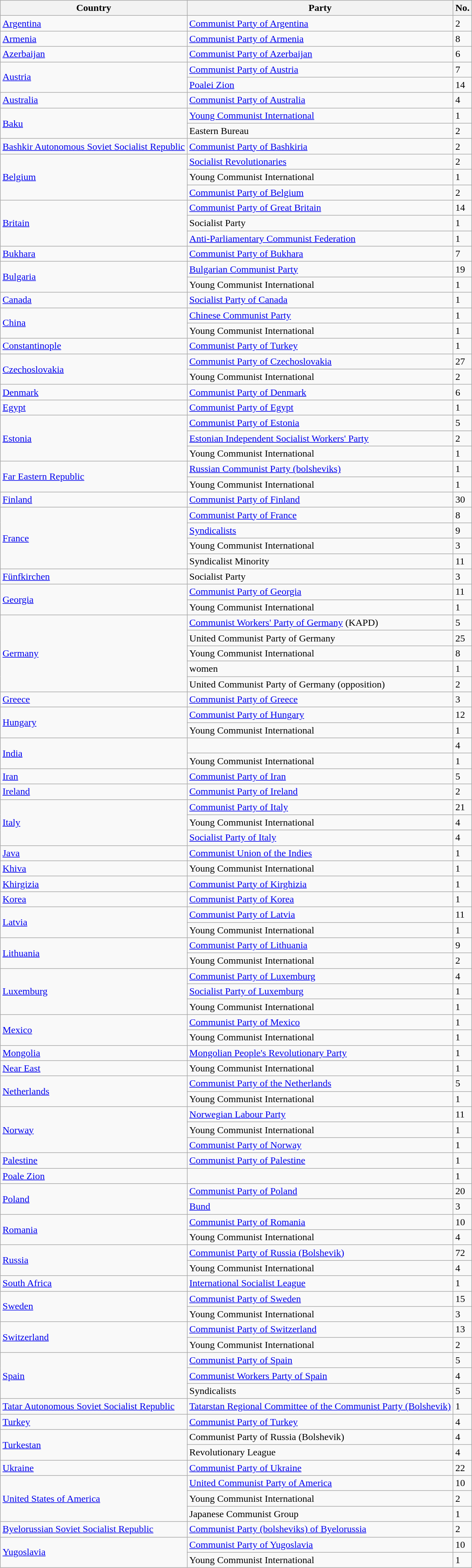<table class="wikitable">
<tr>
<th>Country</th>
<th>Party</th>
<th>No.</th>
</tr>
<tr>
<td><a href='#'>Argentina</a></td>
<td><a href='#'>Communist Party of Argentina</a></td>
<td>2</td>
</tr>
<tr>
<td><a href='#'>Armenia</a></td>
<td><a href='#'>Communist Party of Armenia</a></td>
<td>8</td>
</tr>
<tr>
<td><a href='#'>Azerbaijan</a></td>
<td><a href='#'>Communist Party of Azerbaijan</a></td>
<td>6</td>
</tr>
<tr>
<td rowspan=2><a href='#'>Austria</a></td>
<td><a href='#'>Communist Party of Austria</a></td>
<td>7</td>
</tr>
<tr>
<td><a href='#'>Poalei Zion</a></td>
<td>14</td>
</tr>
<tr>
<td><a href='#'>Australia</a></td>
<td><a href='#'>Communist Party of Australia</a></td>
<td>4</td>
</tr>
<tr>
<td rowspan=2><a href='#'>Baku</a></td>
<td><a href='#'>Young Communist International</a></td>
<td>1</td>
</tr>
<tr>
<td>Eastern Bureau</td>
<td>2</td>
</tr>
<tr>
<td><a href='#'>Bashkir Autonomous Soviet Socialist Republic</a></td>
<td><a href='#'>Communist Party of Bashkiria</a></td>
<td>2</td>
</tr>
<tr>
<td rowspan=3><a href='#'>Belgium</a></td>
<td><a href='#'>Socialist Revolutionaries</a></td>
<td>2</td>
</tr>
<tr>
<td>Young Communist International</td>
<td>1</td>
</tr>
<tr>
<td><a href='#'>Communist Party of Belgium</a></td>
<td>2</td>
</tr>
<tr>
<td rowspan=3><a href='#'>Britain</a></td>
<td><a href='#'>Communist Party of Great Britain</a></td>
<td>14</td>
</tr>
<tr>
<td>Socialist Party</td>
<td>1</td>
</tr>
<tr>
<td><a href='#'>Anti-Parliamentary Communist Federation</a></td>
<td>1</td>
</tr>
<tr>
<td><a href='#'>Bukhara</a></td>
<td><a href='#'>Communist Party of Bukhara</a></td>
<td>7</td>
</tr>
<tr>
<td rowspan=2><a href='#'>Bulgaria</a></td>
<td><a href='#'>Bulgarian Communist Party</a></td>
<td>19</td>
</tr>
<tr>
<td>Young Communist International</td>
<td>1</td>
</tr>
<tr>
<td><a href='#'>Canada</a></td>
<td><a href='#'>Socialist Party of Canada</a></td>
<td>1</td>
</tr>
<tr>
<td rowspan=2><a href='#'>China</a></td>
<td><a href='#'>Chinese Communist Party</a></td>
<td>1</td>
</tr>
<tr>
<td>Young Communist International</td>
<td>1</td>
</tr>
<tr>
<td><a href='#'>Constantinople</a></td>
<td><a href='#'>Communist Party of Turkey</a></td>
<td>1</td>
</tr>
<tr>
<td rowspan=2><a href='#'>Czechoslovakia</a></td>
<td><a href='#'>Communist Party of Czechoslovakia</a></td>
<td>27</td>
</tr>
<tr>
<td>Young Communist International</td>
<td>2</td>
</tr>
<tr>
<td><a href='#'>Denmark</a></td>
<td><a href='#'>Communist Party of Denmark</a></td>
<td>6</td>
</tr>
<tr>
<td><a href='#'>Egypt</a></td>
<td><a href='#'>Communist Party of Egypt</a></td>
<td>1</td>
</tr>
<tr>
<td rowspan=3><a href='#'>Estonia</a></td>
<td><a href='#'>Communist Party of Estonia</a></td>
<td>5</td>
</tr>
<tr>
<td><a href='#'>Estonian Independent Socialist Workers' Party</a></td>
<td>2</td>
</tr>
<tr>
<td>Young Communist International</td>
<td>1</td>
</tr>
<tr>
<td rowspan=2><a href='#'>Far Eastern Republic</a></td>
<td><a href='#'>Russian Communist Party (bolsheviks)</a></td>
<td>1</td>
</tr>
<tr>
<td>Young Communist International</td>
<td>1</td>
</tr>
<tr>
<td><a href='#'>Finland</a></td>
<td><a href='#'>Communist Party of Finland</a></td>
<td>30</td>
</tr>
<tr>
<td rowspan=4><a href='#'>France</a></td>
<td><a href='#'>Communist Party of France</a></td>
<td>8</td>
</tr>
<tr>
<td><a href='#'>Syndicalists</a></td>
<td>9</td>
</tr>
<tr>
<td>Young Communist International</td>
<td>3</td>
</tr>
<tr>
<td>Syndicalist Minority</td>
<td>11</td>
</tr>
<tr>
<td><a href='#'>Fünfkirchen</a></td>
<td>Socialist Party</td>
<td>3</td>
</tr>
<tr>
<td rowspan=2><a href='#'>Georgia</a></td>
<td><a href='#'>Communist Party of Georgia</a></td>
<td>11</td>
</tr>
<tr>
<td>Young Communist International</td>
<td>1</td>
</tr>
<tr>
<td rowspan=5><a href='#'>Germany</a></td>
<td><a href='#'>Communist Workers' Party of Germany</a> (KAPD)</td>
<td>5</td>
</tr>
<tr>
<td>United Communist Party of Germany</td>
<td>25</td>
</tr>
<tr>
<td>Young Communist International</td>
<td>8</td>
</tr>
<tr>
<td>women</td>
<td>1</td>
</tr>
<tr>
<td>United Communist Party of Germany (opposition)</td>
<td>2</td>
</tr>
<tr>
<td><a href='#'>Greece</a></td>
<td><a href='#'>Communist Party of Greece</a></td>
<td>3</td>
</tr>
<tr>
<td rowspan=2><a href='#'>Hungary</a></td>
<td><a href='#'>Communist Party of Hungary</a></td>
<td>12</td>
</tr>
<tr>
<td>Young Communist International</td>
<td>1</td>
</tr>
<tr>
<td rowspan=2><a href='#'>India</a></td>
<td></td>
<td>4</td>
</tr>
<tr>
<td>Young Communist International</td>
<td>1</td>
</tr>
<tr>
<td><a href='#'>Iran</a></td>
<td><a href='#'>Communist Party of Iran</a></td>
<td>5</td>
</tr>
<tr>
<td><a href='#'>Ireland</a></td>
<td><a href='#'>Communist Party of Ireland</a></td>
<td>2</td>
</tr>
<tr>
<td rowspan=3><a href='#'>Italy</a></td>
<td><a href='#'>Communist Party of Italy</a></td>
<td>21</td>
</tr>
<tr>
<td>Young Communist International</td>
<td>4</td>
</tr>
<tr>
<td><a href='#'>Socialist Party of Italy</a></td>
<td>4</td>
</tr>
<tr>
<td><a href='#'>Java</a></td>
<td><a href='#'>Communist Union of the Indies</a></td>
<td>1</td>
</tr>
<tr>
<td><a href='#'>Khiva</a></td>
<td>Young Communist International</td>
<td>1</td>
</tr>
<tr>
<td><a href='#'>Khirgizia</a></td>
<td><a href='#'>Communist Party of Kirghizia</a></td>
<td>1</td>
</tr>
<tr>
<td><a href='#'>Korea</a></td>
<td><a href='#'>Communist Party of Korea</a></td>
<td>1</td>
</tr>
<tr>
<td rowspan=2><a href='#'>Latvia</a></td>
<td><a href='#'>Communist Party of Latvia</a></td>
<td>11</td>
</tr>
<tr>
<td>Young Communist International</td>
<td>1</td>
</tr>
<tr>
<td rowspan=2><a href='#'>Lithuania</a></td>
<td><a href='#'>Communist Party of Lithuania</a></td>
<td>9</td>
</tr>
<tr>
<td>Young Communist International</td>
<td>2</td>
</tr>
<tr>
<td rowspan=3><a href='#'>Luxemburg</a></td>
<td><a href='#'>Communist Party of Luxemburg</a></td>
<td>4</td>
</tr>
<tr>
<td><a href='#'>Socialist Party of Luxemburg</a></td>
<td>1</td>
</tr>
<tr>
<td>Young Communist International</td>
<td>1</td>
</tr>
<tr>
<td rowspan=2><a href='#'>Mexico</a></td>
<td><a href='#'>Communist Party of Mexico</a></td>
<td>1</td>
</tr>
<tr>
<td>Young Communist International</td>
<td>1</td>
</tr>
<tr>
<td><a href='#'>Mongolia</a></td>
<td><a href='#'>Mongolian People's Revolutionary Party</a></td>
<td>1</td>
</tr>
<tr>
<td><a href='#'>Near East</a></td>
<td>Young Communist International</td>
<td>1</td>
</tr>
<tr>
<td rowspan=2><a href='#'>Netherlands</a></td>
<td><a href='#'>Communist Party of the Netherlands</a></td>
<td>5</td>
</tr>
<tr>
<td>Young Communist International</td>
<td>1</td>
</tr>
<tr>
<td rowspan=3><a href='#'>Norway</a></td>
<td><a href='#'>Norwegian Labour Party</a></td>
<td>11</td>
</tr>
<tr>
<td>Young Communist International</td>
<td>1</td>
</tr>
<tr>
<td><a href='#'>Communist Party of Norway</a></td>
<td>1</td>
</tr>
<tr>
<td><a href='#'>Palestine</a></td>
<td><a href='#'>Communist Party of Palestine</a></td>
<td>1</td>
</tr>
<tr>
<td><a href='#'>Poale Zion</a></td>
<td></td>
<td>1</td>
</tr>
<tr>
<td rowspan=2><a href='#'>Poland</a></td>
<td><a href='#'>Communist Party of Poland</a></td>
<td>20</td>
</tr>
<tr>
<td><a href='#'>Bund</a></td>
<td>3</td>
</tr>
<tr>
<td rowspan=2><a href='#'>Romania</a></td>
<td><a href='#'>Communist Party of Romania</a></td>
<td>10</td>
</tr>
<tr>
<td>Young Communist International</td>
<td>4</td>
</tr>
<tr>
<td rowspan=2><a href='#'>Russia</a></td>
<td><a href='#'>Communist Party of Russia (Bolshevik)</a></td>
<td>72</td>
</tr>
<tr>
<td>Young Communist International</td>
<td>4</td>
</tr>
<tr>
<td><a href='#'>South Africa</a></td>
<td><a href='#'>International Socialist League</a></td>
<td>1</td>
</tr>
<tr>
<td rowspan=2><a href='#'>Sweden</a></td>
<td><a href='#'>Communist Party of Sweden</a></td>
<td>15</td>
</tr>
<tr>
<td>Young Communist International</td>
<td>3</td>
</tr>
<tr>
<td rowspan=2><a href='#'>Switzerland</a></td>
<td><a href='#'>Communist Party of Switzerland</a></td>
<td>13</td>
</tr>
<tr>
<td>Young Communist International</td>
<td>2</td>
</tr>
<tr>
<td rowspan=3><a href='#'>Spain</a></td>
<td><a href='#'>Communist Party of Spain</a></td>
<td>5</td>
</tr>
<tr>
<td><a href='#'>Communist Workers Party of Spain</a></td>
<td>4</td>
</tr>
<tr>
<td>Syndicalists</td>
<td>5</td>
</tr>
<tr>
<td><a href='#'>Tatar Autonomous Soviet Socialist Republic</a></td>
<td><a href='#'>Tatarstan Regional Committee of the Communist Party (Bolshevik)</a></td>
<td>1</td>
</tr>
<tr>
<td><a href='#'>Turkey</a></td>
<td><a href='#'>Communist Party of Turkey</a></td>
<td>4</td>
</tr>
<tr>
<td rowspan=2><a href='#'>Turkestan</a></td>
<td>Communist Party of Russia (Bolshevik)</td>
<td>4</td>
</tr>
<tr>
<td>Revolutionary League</td>
<td>4</td>
</tr>
<tr>
<td><a href='#'>Ukraine</a></td>
<td><a href='#'>Communist Party of Ukraine</a></td>
<td>22</td>
</tr>
<tr>
<td rowspan=3><a href='#'>United States of America</a></td>
<td><a href='#'>United Communist Party of America</a></td>
<td>10</td>
</tr>
<tr>
<td>Young Communist International</td>
<td>2</td>
</tr>
<tr>
<td>Japanese Communist Group</td>
<td>1</td>
</tr>
<tr>
<td><a href='#'>Byelorussian Soviet Socialist Republic</a></td>
<td><a href='#'>Communist Party (bolsheviks) of Byelorussia</a></td>
<td>2</td>
</tr>
<tr>
<td rowspan=2><a href='#'>Yugoslavia</a></td>
<td><a href='#'>Communist Party of Yugoslavia</a></td>
<td>10</td>
</tr>
<tr>
<td>Young Communist International</td>
<td>1</td>
</tr>
</table>
